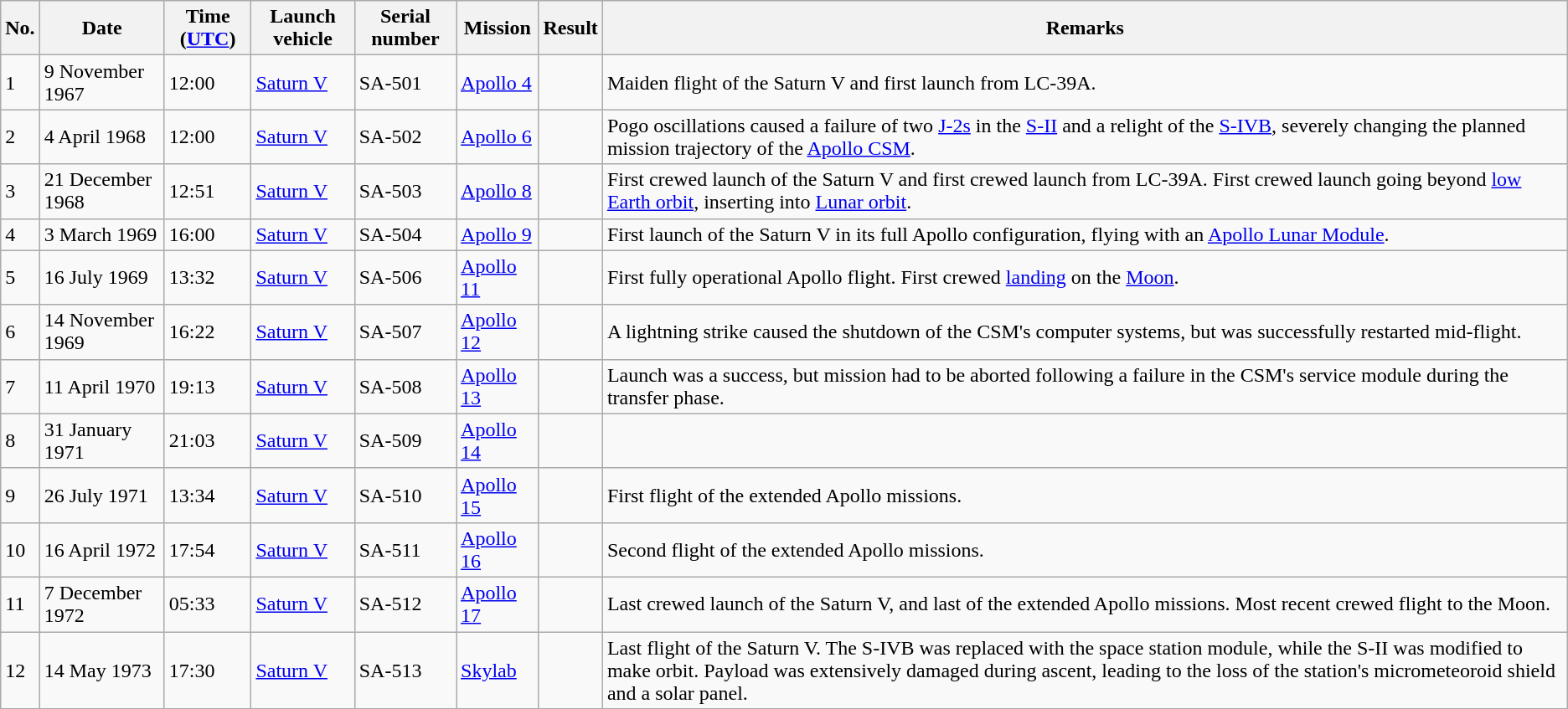<table class="wikitable mw-collapsible mw-collapsed">
<tr>
<th>No.</th>
<th>Date</th>
<th>Time (<a href='#'>UTC</a>)</th>
<th>Launch vehicle</th>
<th>Serial number</th>
<th>Mission</th>
<th>Result</th>
<th>Remarks</th>
</tr>
<tr>
<td>1</td>
<td>9 November 1967</td>
<td>12:00</td>
<td><a href='#'>Saturn V</a></td>
<td>SA-501</td>
<td><a href='#'>Apollo 4</a></td>
<td></td>
<td>Maiden flight of the Saturn V and first launch from LC-39A.</td>
</tr>
<tr>
<td>2</td>
<td>4 April 1968</td>
<td>12:00</td>
<td><a href='#'>Saturn V</a></td>
<td>SA-502</td>
<td><a href='#'>Apollo 6</a></td>
<td></td>
<td>Pogo oscillations caused a failure of two <a href='#'>J-2s</a> in the <a href='#'>S-II</a> and a relight of the <a href='#'>S-IVB</a>, severely changing the planned mission trajectory of the <a href='#'>Apollo CSM</a>.</td>
</tr>
<tr>
<td>3</td>
<td>21 December 1968</td>
<td>12:51</td>
<td><a href='#'>Saturn V</a></td>
<td>SA-503</td>
<td><a href='#'>Apollo 8</a></td>
<td></td>
<td>First crewed launch of the Saturn V and first crewed launch from LC-39A. First crewed launch going beyond <a href='#'>low Earth orbit</a>, inserting into <a href='#'>Lunar orbit</a>.</td>
</tr>
<tr>
<td>4</td>
<td>3 March 1969</td>
<td>16:00</td>
<td><a href='#'>Saturn V</a></td>
<td>SA-504</td>
<td><a href='#'>Apollo 9</a></td>
<td></td>
<td>First launch of the Saturn V in its full Apollo configuration, flying with an <a href='#'>Apollo Lunar Module</a>.</td>
</tr>
<tr>
<td>5</td>
<td>16 July 1969</td>
<td>13:32</td>
<td><a href='#'>Saturn V</a></td>
<td>SA-506</td>
<td><a href='#'>Apollo 11</a></td>
<td></td>
<td>First fully operational Apollo flight. First crewed <a href='#'>landing</a> on the <a href='#'>Moon</a>.</td>
</tr>
<tr>
<td>6</td>
<td>14 November 1969</td>
<td>16:22</td>
<td><a href='#'>Saturn V</a></td>
<td>SA-507</td>
<td><a href='#'>Apollo 12</a></td>
<td></td>
<td>A lightning strike caused the shutdown of the CSM's computer systems, but was successfully restarted mid-flight.</td>
</tr>
<tr>
<td>7</td>
<td>11 April 1970</td>
<td>19:13</td>
<td><a href='#'>Saturn V</a></td>
<td>SA-508</td>
<td><a href='#'>Apollo 13</a></td>
<td></td>
<td>Launch was a success, but mission had to be aborted following a failure in the CSM's service module during the transfer phase.</td>
</tr>
<tr>
<td>8</td>
<td>31 January 1971</td>
<td>21:03</td>
<td><a href='#'>Saturn V</a></td>
<td>SA-509</td>
<td><a href='#'>Apollo 14</a></td>
<td></td>
<td></td>
</tr>
<tr>
<td>9</td>
<td>26 July 1971</td>
<td>13:34</td>
<td><a href='#'>Saturn V</a></td>
<td>SA-510</td>
<td><a href='#'>Apollo 15</a></td>
<td></td>
<td>First flight of the extended Apollo missions.</td>
</tr>
<tr>
<td>10</td>
<td>16 April 1972</td>
<td>17:54</td>
<td><a href='#'>Saturn V</a></td>
<td>SA-511</td>
<td><a href='#'>Apollo 16</a></td>
<td></td>
<td>Second flight of the extended Apollo missions.</td>
</tr>
<tr>
<td>11</td>
<td>7 December 1972</td>
<td>05:33</td>
<td><a href='#'>Saturn V</a></td>
<td>SA-512</td>
<td><a href='#'>Apollo 17</a></td>
<td></td>
<td>Last crewed launch of the Saturn V, and last of the extended Apollo missions. Most recent crewed flight to the Moon.</td>
</tr>
<tr>
<td>12</td>
<td>14 May 1973</td>
<td>17:30</td>
<td><a href='#'>Saturn V</a></td>
<td>SA-513</td>
<td><a href='#'>Skylab</a></td>
<td></td>
<td>Last flight of the Saturn V. The S-IVB was replaced with the space station module, while the S-II was modified to make orbit. Payload was extensively damaged during ascent, leading to the loss of the station's micrometeoroid shield and a solar panel.</td>
</tr>
</table>
